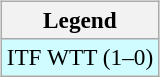<table>
<tr valign=top>
<td><br><table class=wikitable style=font-size:97%>
<tr>
<th>Legend</th>
</tr>
<tr bgcolor=cffcff>
<td>ITF WTT (1–0)</td>
</tr>
</table>
</td>
<td></td>
</tr>
</table>
